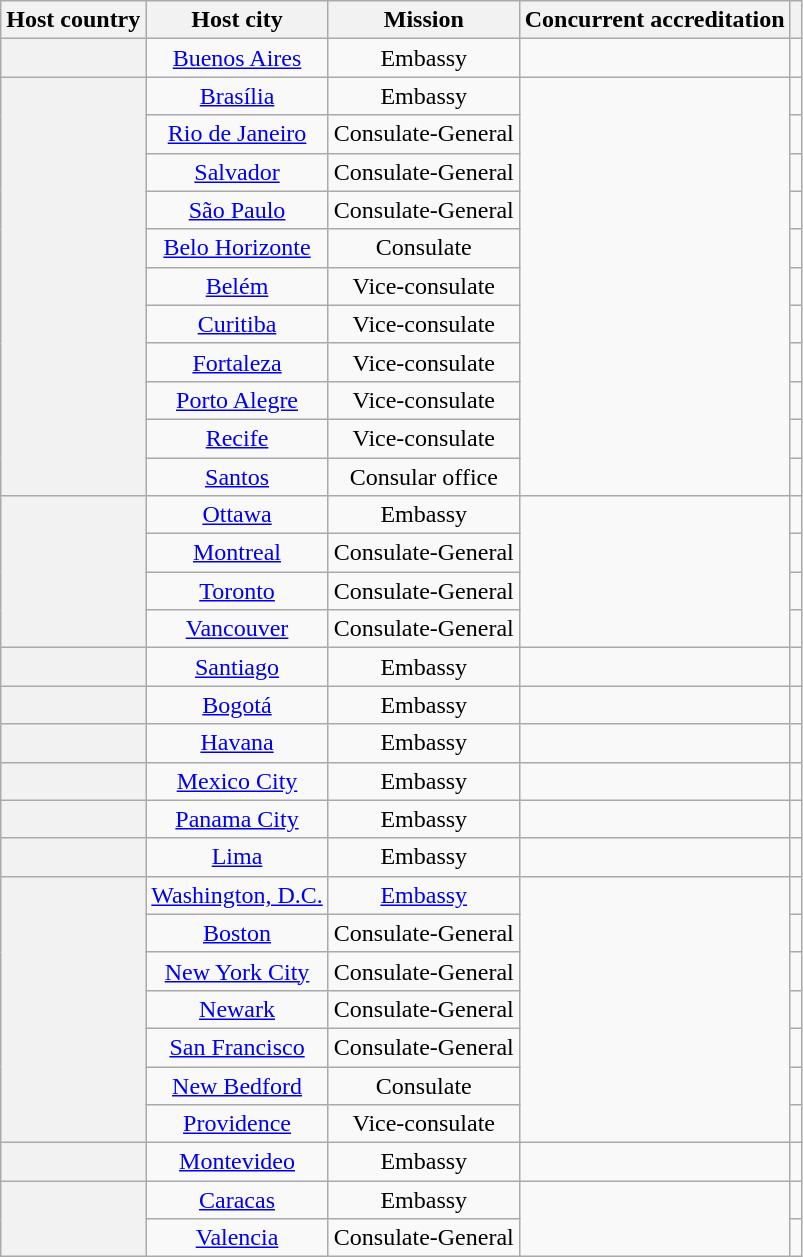<table class="wikitable plainrowheaders" style="text-align:center;">
<tr>
<th scope="col">Host country</th>
<th scope="col">Host city</th>
<th scope="col">Mission</th>
<th scope="col">Concurrent accreditation</th>
<th scope="col"></th>
</tr>
<tr>
<th scope="row"></th>
<td><a href='#'>Buenos Aires</a></td>
<td>Embassy</td>
<td></td>
<td></td>
</tr>
<tr>
<th scope="row" rowspan="11"></th>
<td><a href='#'>Brasília</a></td>
<td>Embassy</td>
<td rowspan="11"></td>
<td></td>
</tr>
<tr>
<td><a href='#'>Rio de Janeiro</a></td>
<td>Consulate-General</td>
<td></td>
</tr>
<tr>
<td><a href='#'>Salvador</a></td>
<td>Consulate-General</td>
<td></td>
</tr>
<tr>
<td><a href='#'>São Paulo</a></td>
<td>Consulate-General</td>
<td></td>
</tr>
<tr>
<td><a href='#'>Belo Horizonte</a></td>
<td>Consulate</td>
<td></td>
</tr>
<tr>
<td><a href='#'>Belém</a></td>
<td>Vice-consulate</td>
<td></td>
</tr>
<tr>
<td><a href='#'>Curitiba</a></td>
<td>Vice-consulate</td>
<td></td>
</tr>
<tr>
<td><a href='#'>Fortaleza</a></td>
<td>Vice-consulate</td>
<td></td>
</tr>
<tr>
<td><a href='#'>Porto Alegre</a></td>
<td>Vice-consulate</td>
<td></td>
</tr>
<tr>
<td><a href='#'>Recife</a></td>
<td>Vice-consulate</td>
<td></td>
</tr>
<tr>
<td><a href='#'>Santos</a></td>
<td>Consular office</td>
<td></td>
</tr>
<tr>
<th scope="row" rowspan="4"></th>
<td><a href='#'>Ottawa</a></td>
<td>Embassy</td>
<td rowspan="4"></td>
<td></td>
</tr>
<tr>
<td><a href='#'>Montreal</a></td>
<td>Consulate-General</td>
<td></td>
</tr>
<tr>
<td><a href='#'>Toronto</a></td>
<td>Consulate-General</td>
<td></td>
</tr>
<tr>
<td><a href='#'>Vancouver</a></td>
<td>Consulate-General</td>
<td></td>
</tr>
<tr>
<th scope="row"></th>
<td><a href='#'>Santiago</a></td>
<td>Embassy</td>
<td></td>
<td></td>
</tr>
<tr>
<th scope="row"></th>
<td><a href='#'>Bogotá</a></td>
<td>Embassy</td>
<td></td>
<td></td>
</tr>
<tr>
<th scope="row"></th>
<td><a href='#'>Havana</a></td>
<td>Embassy</td>
<td></td>
<td></td>
</tr>
<tr>
<th scope="row"></th>
<td><a href='#'>Mexico City</a></td>
<td>Embassy</td>
<td></td>
<td></td>
</tr>
<tr>
<th scope="row"></th>
<td><a href='#'>Panama City</a></td>
<td>Embassy</td>
<td></td>
<td></td>
</tr>
<tr>
<th scope="row"></th>
<td><a href='#'>Lima</a></td>
<td>Embassy</td>
<td></td>
<td></td>
</tr>
<tr>
<th scope="row" rowspan="7"></th>
<td><a href='#'>Washington, D.C.</a></td>
<td><a href='#'>Embassy</a></td>
<td rowspan="7"></td>
<td></td>
</tr>
<tr>
<td><a href='#'>Boston</a></td>
<td>Consulate-General</td>
<td></td>
</tr>
<tr>
<td><a href='#'>New York City</a></td>
<td>Consulate-General</td>
<td></td>
</tr>
<tr>
<td><a href='#'>Newark</a></td>
<td>Consulate-General</td>
<td></td>
</tr>
<tr>
<td><a href='#'>San Francisco</a></td>
<td>Consulate-General</td>
<td></td>
</tr>
<tr>
<td><a href='#'>New Bedford</a></td>
<td>Consulate</td>
<td></td>
</tr>
<tr>
<td><a href='#'>Providence</a></td>
<td>Vice-consulate</td>
<td></td>
</tr>
<tr>
<th scope="row"></th>
<td><a href='#'>Montevideo</a></td>
<td>Embassy</td>
<td></td>
<td></td>
</tr>
<tr>
<th scope="row" rowspan="2"></th>
<td><a href='#'>Caracas</a></td>
<td>Embassy</td>
<td rowspan="2"></td>
<td></td>
</tr>
<tr>
<td><a href='#'>Valencia</a></td>
<td>Consulate-General</td>
<td></td>
</tr>
</table>
